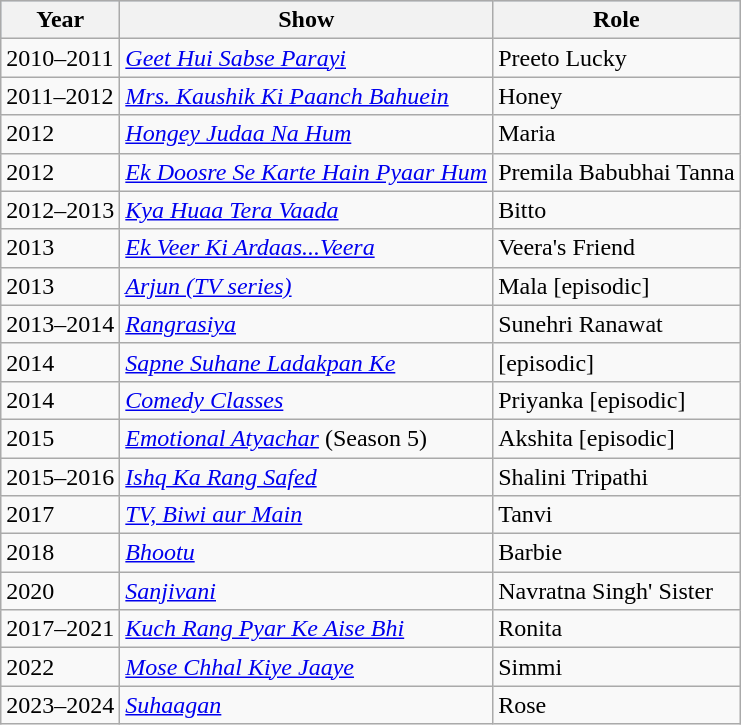<table class="wikitable sortable plainrowheaders">
<tr style="background:#b0c4de;">
<th>Year</th>
<th>Show</th>
<th>Role</th>
</tr>
<tr>
<td>2010–2011</td>
<td><em><a href='#'>Geet Hui Sabse Parayi</a></em></td>
<td>Preeto Lucky</td>
</tr>
<tr>
<td>2011–2012</td>
<td><em><a href='#'>Mrs. Kaushik Ki Paanch Bahuein</a></em></td>
<td>Honey</td>
</tr>
<tr>
<td>2012</td>
<td><em><a href='#'>Hongey Judaa Na Hum</a></em></td>
<td>Maria </td>
</tr>
<tr>
<td>2012</td>
<td><em><a href='#'>Ek Doosre Se Karte Hain Pyaar Hum</a></em></td>
<td>Premila Babubhai Tanna</td>
</tr>
<tr>
<td>2012–2013</td>
<td><em><a href='#'>Kya Huaa Tera Vaada</a></em></td>
<td>Bitto</td>
</tr>
<tr>
<td>2013</td>
<td><em><a href='#'>Ek Veer Ki Ardaas...Veera</a></em></td>
<td>Veera's Friend</td>
</tr>
<tr>
<td>2013</td>
<td><em><a href='#'>Arjun (TV series)</a></em></td>
<td>Mala [episodic]</td>
</tr>
<tr>
<td>2013–2014</td>
<td><em><a href='#'>Rangrasiya</a></em></td>
<td>Sunehri Ranawat</td>
</tr>
<tr>
<td>2014</td>
<td><em><a href='#'>Sapne Suhane Ladakpan Ke</a></em></td>
<td>[episodic]</td>
</tr>
<tr>
<td>2014</td>
<td><em><a href='#'>Comedy Classes</a></em></td>
<td>Priyanka [episodic]</td>
</tr>
<tr>
<td>2015</td>
<td><em><a href='#'>Emotional Atyachar</a></em> (Season 5)</td>
<td>Akshita [episodic]</td>
</tr>
<tr>
<td>2015–2016</td>
<td><em><a href='#'>Ishq Ka Rang Safed</a></em></td>
<td>Shalini Tripathi</td>
</tr>
<tr>
<td>2017</td>
<td><em><a href='#'>TV, Biwi aur Main</a></em></td>
<td>Tanvi</td>
</tr>
<tr>
<td>2018</td>
<td><em><a href='#'>Bhootu</a></em></td>
<td>Barbie</td>
</tr>
<tr>
<td>2020</td>
<td><em><a href='#'> Sanjivani</a></em></td>
<td>Navratna Singh' Sister </td>
</tr>
<tr>
<td>2017–2021</td>
<td><em><a href='#'>Kuch Rang Pyar Ke Aise Bhi</a></em></td>
<td>Ronita</td>
</tr>
<tr>
<td>2022</td>
<td><em><a href='#'>Mose Chhal Kiye Jaaye</a></em></td>
<td>Simmi</td>
</tr>
<tr>
<td>2023–2024</td>
<td><em><a href='#'>Suhaagan</a></em></td>
<td>Rose</td>
</tr>
</table>
